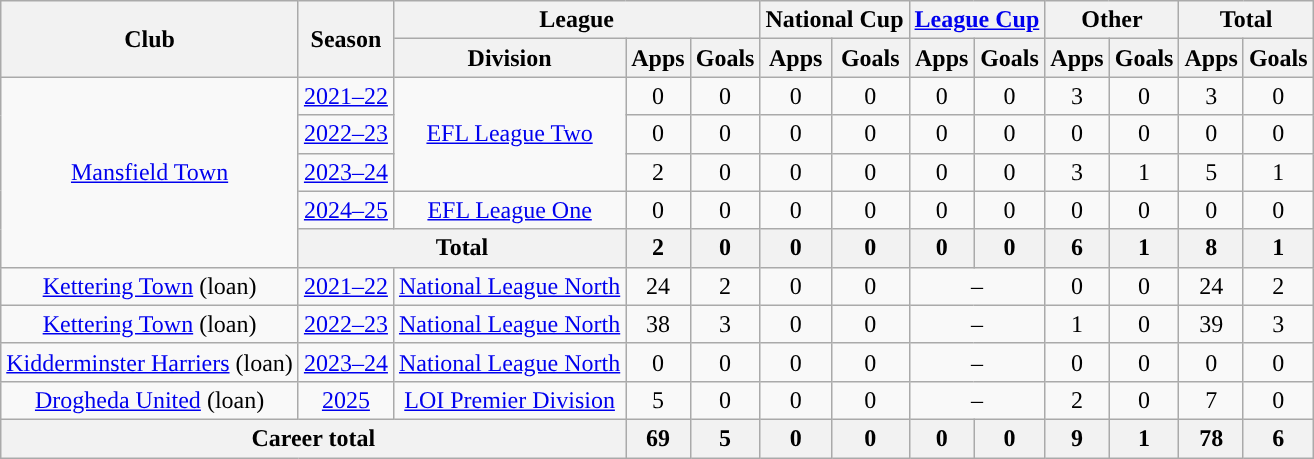<table class="wikitable" style="text-align:center;">
<tr>
<th rowspan="2">Club</th>
<th rowspan="2">Season</th>
<th colspan="3">League</th>
<th colspan="2">National Cup</th>
<th colspan="2"><a href='#'>League Cup</a></th>
<th colspan="2">Other</th>
<th colspan="2">Total</th>
</tr>
<tr>
<th>Division</th>
<th>Apps</th>
<th>Goals</th>
<th>Apps</th>
<th>Goals</th>
<th>Apps</th>
<th>Goals</th>
<th>Apps</th>
<th>Goals</th>
<th>Apps</th>
<th>Goals</th>
</tr>
<tr>
<td rowspan="5"><a href='#'>Mansfield Town</a></td>
<td><a href='#'>2021–22</a></td>
<td rowspan="3"><a href='#'>EFL League Two</a></td>
<td>0</td>
<td>0</td>
<td>0</td>
<td>0</td>
<td>0</td>
<td>0</td>
<td>3</td>
<td>0</td>
<td>3</td>
<td>0</td>
</tr>
<tr>
<td><a href='#'>2022–23</a></td>
<td>0</td>
<td>0</td>
<td>0</td>
<td>0</td>
<td>0</td>
<td>0</td>
<td>0</td>
<td>0</td>
<td>0</td>
<td>0</td>
</tr>
<tr>
<td><a href='#'>2023–24</a></td>
<td>2</td>
<td>0</td>
<td>0</td>
<td>0</td>
<td>0</td>
<td>0</td>
<td>3</td>
<td>1</td>
<td>5</td>
<td>1</td>
</tr>
<tr>
<td><a href='#'>2024–25</a></td>
<td><a href='#'>EFL League One</a></td>
<td>0</td>
<td>0</td>
<td>0</td>
<td>0</td>
<td>0</td>
<td>0</td>
<td>0</td>
<td>0</td>
<td>0</td>
<td>0</td>
</tr>
<tr>
<th colspan="2">Total</th>
<th>2</th>
<th>0</th>
<th>0</th>
<th>0</th>
<th>0</th>
<th>0</th>
<th>6</th>
<th>1</th>
<th>8</th>
<th>1</th>
</tr>
<tr>
<td><a href='#'>Kettering Town</a> (loan)</td>
<td><a href='#'>2021–22</a></td>
<td><a href='#'>National League North</a></td>
<td>24</td>
<td>2</td>
<td>0</td>
<td>0</td>
<td colspan="2">–</td>
<td>0</td>
<td>0</td>
<td>24</td>
<td>2</td>
</tr>
<tr>
<td><a href='#'>Kettering Town</a> (loan)</td>
<td><a href='#'>2022–23</a></td>
<td><a href='#'>National League North</a></td>
<td>38</td>
<td>3</td>
<td>0</td>
<td>0</td>
<td colspan="2">–</td>
<td>1</td>
<td>0</td>
<td>39</td>
<td>3</td>
</tr>
<tr>
<td><a href='#'>Kidderminster Harriers</a> (loan)</td>
<td><a href='#'>2023–24</a></td>
<td><a href='#'>National League North</a></td>
<td>0</td>
<td>0</td>
<td>0</td>
<td>0</td>
<td colspan="2">–</td>
<td>0</td>
<td>0</td>
<td>0</td>
<td>0</td>
</tr>
<tr>
<td><a href='#'>Drogheda United</a> (loan)</td>
<td><a href='#'>2025</a></td>
<td><a href='#'>LOI Premier Division</a></td>
<td>5</td>
<td>0</td>
<td>0</td>
<td>0</td>
<td colspan="2">–</td>
<td>2</td>
<td>0</td>
<td>7</td>
<td>0</td>
</tr>
<tr>
<th colspan="3">Career total</th>
<th>69</th>
<th>5</th>
<th>0</th>
<th>0</th>
<th>0</th>
<th>0</th>
<th>9</th>
<th>1</th>
<th>78</th>
<th>6</th>
</tr>
</table>
